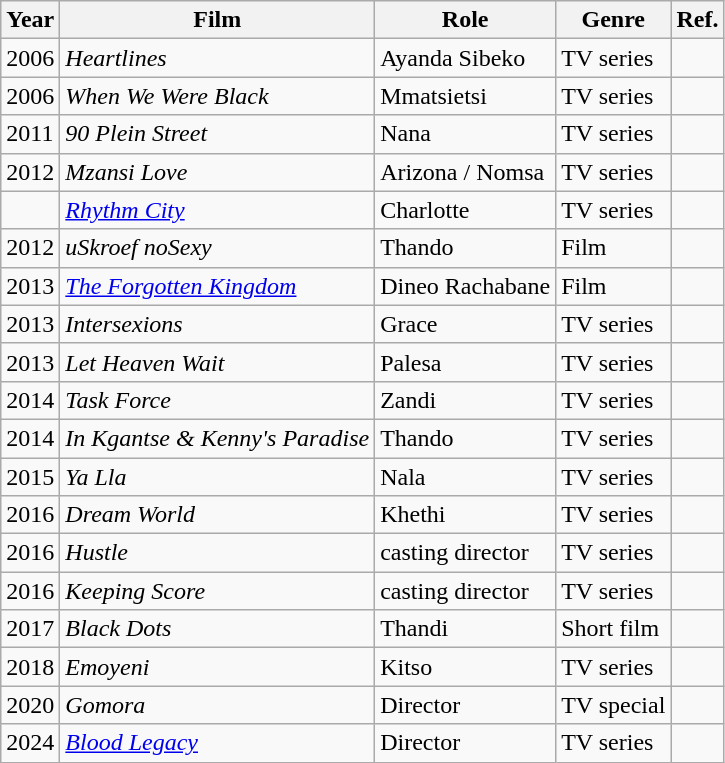<table class="wikitable">
<tr>
<th>Year</th>
<th>Film</th>
<th>Role</th>
<th>Genre</th>
<th>Ref.</th>
</tr>
<tr>
<td>2006</td>
<td><em>Heartlines</em></td>
<td>Ayanda Sibeko</td>
<td>TV series</td>
<td></td>
</tr>
<tr>
<td>2006</td>
<td><em>When We Were Black</em></td>
<td>Mmatsietsi</td>
<td>TV series</td>
<td></td>
</tr>
<tr>
<td>2011</td>
<td><em>90 Plein Street</em></td>
<td>Nana</td>
<td>TV series</td>
<td></td>
</tr>
<tr>
<td>2012</td>
<td><em>Mzansi Love</em></td>
<td>Arizona / Nomsa</td>
<td>TV series</td>
<td></td>
</tr>
<tr>
<td></td>
<td><em><a href='#'>Rhythm City</a></em></td>
<td>Charlotte</td>
<td>TV series</td>
<td></td>
</tr>
<tr>
<td>2012</td>
<td><em>uSkroef noSexy</em></td>
<td>Thando</td>
<td>Film</td>
<td></td>
</tr>
<tr>
<td>2013</td>
<td><em><a href='#'>The Forgotten Kingdom</a></em></td>
<td>Dineo Rachabane</td>
<td>Film</td>
<td></td>
</tr>
<tr>
<td>2013</td>
<td><em>Intersexions</em></td>
<td>Grace</td>
<td>TV series</td>
<td></td>
</tr>
<tr>
<td>2013</td>
<td><em>Let Heaven Wait</em></td>
<td>Palesa</td>
<td>TV series</td>
<td></td>
</tr>
<tr>
<td>2014</td>
<td><em>Task Force</em></td>
<td>Zandi</td>
<td>TV series</td>
<td></td>
</tr>
<tr>
<td>2014</td>
<td><em>In Kgantse & Kenny's Paradise</em></td>
<td>Thando</td>
<td>TV series</td>
<td></td>
</tr>
<tr>
<td>2015</td>
<td><em>Ya Lla</em></td>
<td>Nala</td>
<td>TV series</td>
<td></td>
</tr>
<tr>
<td>2016</td>
<td><em>Dream World</em></td>
<td>Khethi</td>
<td>TV series</td>
<td></td>
</tr>
<tr>
<td>2016</td>
<td><em>Hustle</em></td>
<td>casting director</td>
<td>TV series</td>
<td></td>
</tr>
<tr>
<td>2016</td>
<td><em>Keeping Score</em></td>
<td>casting director</td>
<td>TV series</td>
<td></td>
</tr>
<tr>
<td>2017</td>
<td><em>Black Dots</em></td>
<td>Thandi</td>
<td>Short film</td>
<td></td>
</tr>
<tr>
<td>2018</td>
<td><em>Emoyeni</em></td>
<td>Kitso</td>
<td>TV series</td>
<td></td>
</tr>
<tr>
<td>2020</td>
<td><em>Gomora</em></td>
<td>Director</td>
<td>TV special</td>
<td></td>
</tr>
<tr>
<td>2024</td>
<td><a href='#'><em>Blood Legacy</em></a></td>
<td>Director</td>
<td>TV series</td>
<td></td>
</tr>
</table>
